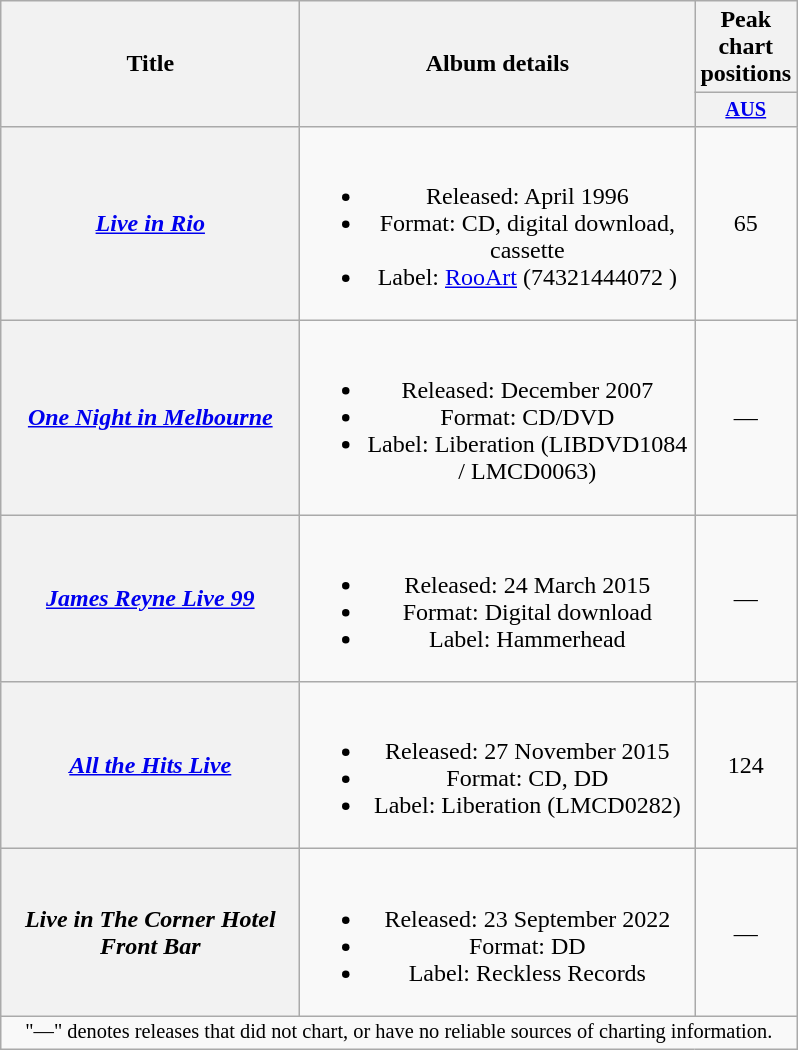<table class="wikitable plainrowheaders" style="text-align:center;" border="1">
<tr>
<th scope="col" rowspan="2" style="width:12em;">Title</th>
<th scope="col" rowspan="2" style="width:16em;">Album details</th>
<th scope="col" colspan="1">Peak chart positions</th>
</tr>
<tr>
<th scope="col" style="width:3em; font-size:85%"><a href='#'>AUS</a><br></th>
</tr>
<tr>
<th scope="row"><em><a href='#'>Live in Rio</a></em></th>
<td><br><ul><li>Released: April 1996</li><li>Format: CD, digital download, cassette</li><li>Label: <a href='#'>RooArt</a> (74321444072 )</li></ul></td>
<td>65</td>
</tr>
<tr>
<th scope="row"><em><a href='#'>One Night in Melbourne</a></em></th>
<td><br><ul><li>Released: December 2007</li><li>Format: CD/DVD</li><li>Label: Liberation (LIBDVD1084 / LMCD0063)</li></ul></td>
<td>—</td>
</tr>
<tr>
<th scope="row"><em><a href='#'>James Reyne Live 99</a></em></th>
<td><br><ul><li>Released: 24 March 2015</li><li>Format: Digital download</li><li>Label: Hammerhead</li></ul></td>
<td>—</td>
</tr>
<tr>
<th scope="row"><em><a href='#'>All the Hits Live</a></em></th>
<td><br><ul><li>Released: 27 November 2015</li><li>Format: CD, DD</li><li>Label: Liberation (LMCD0282)</li></ul></td>
<td>124</td>
</tr>
<tr>
<th scope="row"><em>Live in The Corner Hotel Front Bar</em></th>
<td><br><ul><li>Released: 23 September 2022</li><li>Format: DD</li><li>Label: Reckless Records</li></ul></td>
<td>—</td>
</tr>
<tr>
<td colspan="5" style="font-size: 85%">"—" denotes releases that did not chart, or have no reliable sources of charting information.</td>
</tr>
</table>
